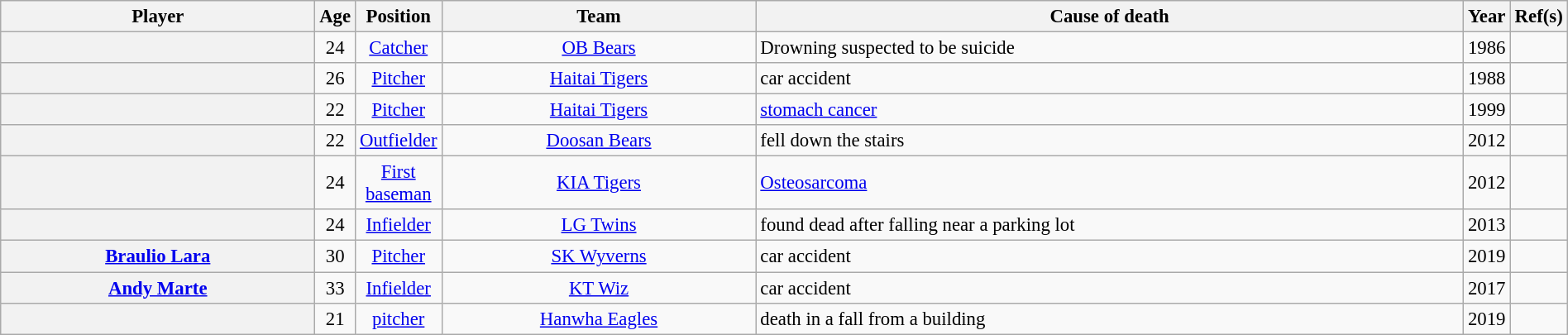<table class="wikitable sortable plainrowheaders" style="width: 100%; font-size:95%; text-align:center;">
<tr>
<th scope="col" style="width: 20%;">Player</th>
<th scope="col" style="width: 2%;">Age</th>
<th scope="col" style="width: 5%;">Position</th>
<th scope="col" style="width: 20%;">Team</th>
<th scope="col" style="width: 45%;">Cause of death</th>
<th scope="col" style="width: 3%;">Year</th>
<th scope="col" class=unsortable style="width: 3%;">Ref(s)</th>
</tr>
<tr>
<th scope="row" style="text-align:center"></th>
<td>24</td>
<td><a href='#'>Catcher</a></td>
<td><a href='#'>OB Bears</a></td>
<td align=left>Drowning suspected to be suicide</td>
<td>1986</td>
<td></td>
</tr>
<tr>
<th scope="row" style="text-align:center"></th>
<td>26</td>
<td><a href='#'>Pitcher</a></td>
<td><a href='#'>Haitai Tigers</a></td>
<td align=left>car accident</td>
<td>1988</td>
<td></td>
</tr>
<tr>
<th scope="row" style="text-align:center"></th>
<td>22</td>
<td><a href='#'>Pitcher</a></td>
<td><a href='#'>Haitai Tigers</a></td>
<td align=left><a href='#'>stomach cancer</a></td>
<td>1999</td>
<td></td>
</tr>
<tr>
<th scope="row" style="text-align:center"></th>
<td>22</td>
<td><a href='#'>Outfielder</a></td>
<td><a href='#'>Doosan Bears</a></td>
<td align=left>fell down the stairs</td>
<td>2012</td>
<td></td>
</tr>
<tr>
<th scope="row" style="text-align:center"></th>
<td>24</td>
<td><a href='#'>First baseman</a></td>
<td><a href='#'>KIA Tigers</a></td>
<td align=left><a href='#'>Osteosarcoma</a></td>
<td>2012</td>
<td></td>
</tr>
<tr>
<th scope="row" style="text-align:center"></th>
<td>24</td>
<td><a href='#'>Infielder</a></td>
<td><a href='#'>LG Twins</a></td>
<td align=left>found dead after falling near a parking lot</td>
<td>2013</td>
<td></td>
</tr>
<tr>
<th scope="row" style="text-align:center"><a href='#'>Braulio Lara</a></th>
<td>30</td>
<td><a href='#'>Pitcher</a></td>
<td><a href='#'>SK Wyverns</a></td>
<td align=left>car accident</td>
<td>2019</td>
<td></td>
</tr>
<tr>
<th scope="row" style="text-align:center"><a href='#'>Andy Marte</a></th>
<td>33</td>
<td><a href='#'>Infielder</a></td>
<td><a href='#'>KT Wiz</a></td>
<td align=left>car accident</td>
<td>2017</td>
<td></td>
</tr>
<tr>
<th scope="row" style="text-align:center"></th>
<td>21</td>
<td><a href='#'>pitcher</a></td>
<td><a href='#'>Hanwha Eagles</a></td>
<td align=left>death in a fall from a building</td>
<td>2019</td>
<td></td>
</tr>
</table>
